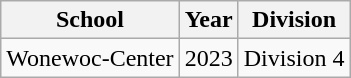<table class="wikitable">
<tr>
<th>School</th>
<th>Year</th>
<th>Division</th>
</tr>
<tr>
<td>Wonewoc-Center</td>
<td>2023</td>
<td>Division 4</td>
</tr>
</table>
